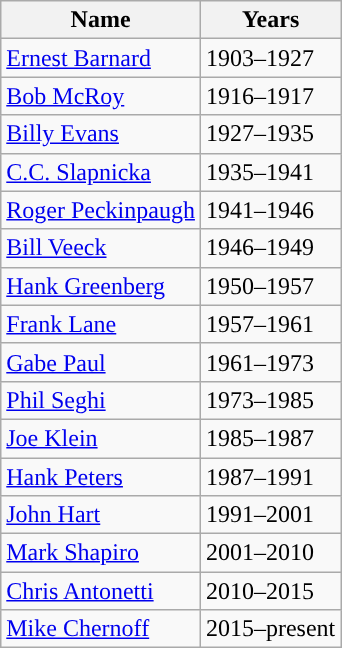<table class="wikitable">
<tr>
<th>Name</th>
<th>Years</th>
</tr>
<tr>
<td><a href='#'>Ernest Barnard</a></td>
<td>1903–1927</td>
</tr>
<tr>
<td><a href='#'>Bob McRoy</a></td>
<td>1916–1917</td>
</tr>
<tr>
<td><a href='#'>Billy Evans</a></td>
<td>1927–1935</td>
</tr>
<tr>
<td><a href='#'>C.C. Slapnicka</a></td>
<td>1935–1941</td>
</tr>
<tr>
<td><a href='#'>Roger Peckinpaugh</a></td>
<td>1941–1946</td>
</tr>
<tr>
<td><a href='#'>Bill Veeck</a></td>
<td>1946–1949</td>
</tr>
<tr>
<td><a href='#'>Hank Greenberg</a></td>
<td>1950–1957</td>
</tr>
<tr>
<td><a href='#'>Frank Lane</a></td>
<td>1957–1961</td>
</tr>
<tr>
<td><a href='#'>Gabe Paul</a></td>
<td>1961–1973</td>
</tr>
<tr>
<td><a href='#'>Phil Seghi</a></td>
<td>1973–1985</td>
</tr>
<tr>
<td><a href='#'>Joe Klein</a></td>
<td>1985–1987</td>
</tr>
<tr>
<td><a href='#'>Hank Peters</a></td>
<td>1987–1991</td>
</tr>
<tr>
<td><a href='#'>John Hart</a></td>
<td>1991–2001</td>
</tr>
<tr>
<td><a href='#'>Mark Shapiro</a></td>
<td>2001–2010</td>
</tr>
<tr>
<td><a href='#'>Chris Antonetti</a></td>
<td>2010–2015</td>
</tr>
<tr>
<td><a href='#'>Mike Chernoff</a></td>
<td>2015–present</td>
</tr>
</table>
